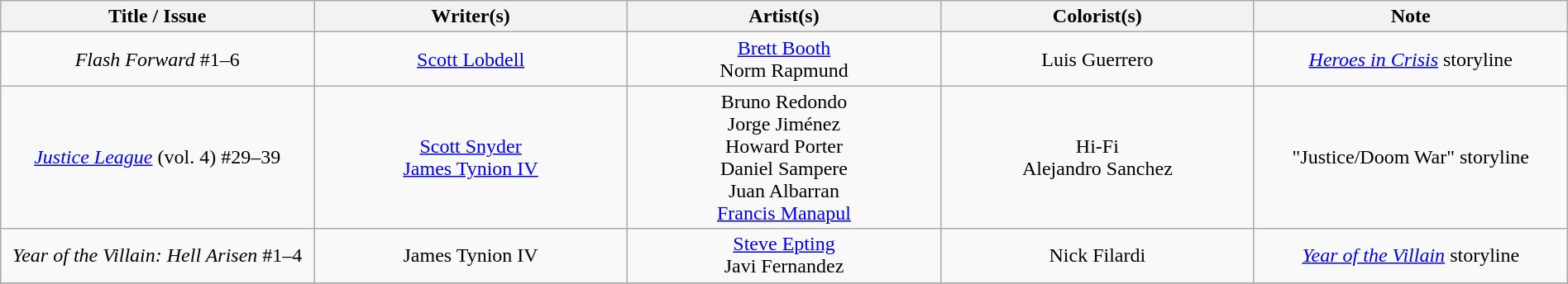<table class="wikitable" style="text-align:center; width:100%">
<tr>
<th width="20%;">Title / Issue</th>
<th width="20%;">Writer(s)</th>
<th width="20%;">Artist(s)</th>
<th width="20%;">Colorist(s)</th>
<th width="20%;">Note</th>
</tr>
<tr>
<td><em>Flash Forward</em> #1–6</td>
<td><a href='#'>Scott Lobdell</a></td>
<td><a href='#'>Brett Booth</a><br>Norm Rapmund</td>
<td>Luis Guerrero</td>
<td><em><a href='#'>Heroes in Crisis</a></em> storyline</td>
</tr>
<tr>
<td><em><a href='#'>Justice League</a></em> (vol. 4) #29–39</td>
<td><a href='#'>Scott Snyder</a><br><a href='#'>James Tynion IV</a></td>
<td>Bruno Redondo<br>Jorge Jiménez<br>Howard Porter<br>Daniel Sampere<br>Juan Albarran<br><a href='#'>Francis Manapul</a></td>
<td>Hi-Fi<br>Alejandro Sanchez</td>
<td>"Justice/Doom War" storyline</td>
</tr>
<tr>
<td><em>Year of the Villain: Hell Arisen</em> #1–4</td>
<td>James Tynion IV</td>
<td><a href='#'>Steve Epting</a><br>Javi Fernandez</td>
<td>Nick Filardi</td>
<td><em><a href='#'>Year of the Villain</a></em> storyline</td>
</tr>
<tr>
</tr>
</table>
